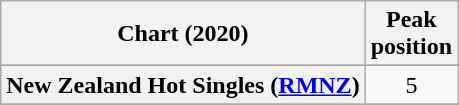<table class="wikitable sortable plainrowheaders" style="text-align:center">
<tr>
<th scope="col">Chart (2020)</th>
<th scope="col">Peak<br>position</th>
</tr>
<tr>
</tr>
<tr>
</tr>
<tr>
</tr>
<tr>
<th scope="row">New Zealand Hot Singles (<a href='#'>RMNZ</a>)</th>
<td>5</td>
</tr>
<tr>
</tr>
<tr>
</tr>
<tr>
</tr>
<tr>
</tr>
<tr>
</tr>
</table>
